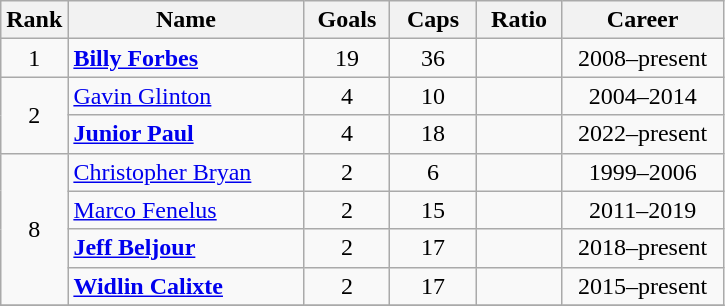<table class="wikitable sortable" style="text-align: center;">
<tr>
<th width=30px>Rank</th>
<th class="unsortable" width=150px>Name</th>
<th width=50px>Goals</th>
<th width=50px>Caps</th>
<th width=50px>Ratio</th>
<th class="unsortable" width=100px>Career</th>
</tr>
<tr>
<td>1</td>
<td align="left"><strong><a href='#'>Billy Forbes</a></strong></td>
<td>19</td>
<td>36</td>
<td></td>
<td>2008–present</td>
</tr>
<tr>
<td rowspan=2>2</td>
<td align="left"><a href='#'>Gavin Glinton</a></td>
<td>4</td>
<td>10</td>
<td></td>
<td>2004–2014</td>
</tr>
<tr>
<td align="left"><strong><a href='#'>Junior Paul</a></strong></td>
<td>4</td>
<td>18</td>
<td></td>
<td>2022–present</td>
</tr>
<tr>
<td rowspan="4">8</td>
<td align="left"><a href='#'>Christopher Bryan</a></td>
<td>2</td>
<td>6</td>
<td></td>
<td>1999–2006</td>
</tr>
<tr>
<td align="left"><a href='#'>Marco Fenelus</a></td>
<td>2</td>
<td>15</td>
<td></td>
<td>2011–2019</td>
</tr>
<tr>
<td align=left><strong><a href='#'>Jeff Beljour</a></strong></td>
<td>2</td>
<td>17</td>
<td></td>
<td>2018–present</td>
</tr>
<tr>
<td align="left"><strong><a href='#'>Widlin Calixte</a></strong></td>
<td>2</td>
<td>17</td>
<td></td>
<td>2015–present</td>
</tr>
<tr>
</tr>
</table>
